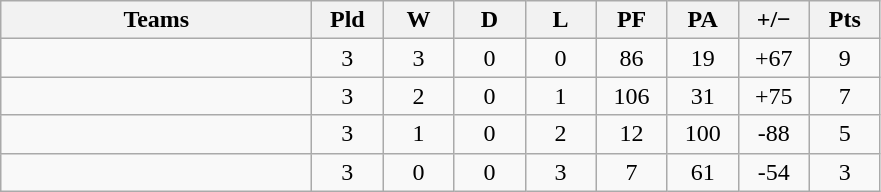<table class="wikitable" style="text-align: center;">
<tr>
<th width="200">Teams</th>
<th width="40">Pld</th>
<th width="40">W</th>
<th width="40">D</th>
<th width="40">L</th>
<th width="40">PF</th>
<th width="40">PA</th>
<th width="40">+/−</th>
<th width="40">Pts</th>
</tr>
<tr>
<td align=left></td>
<td>3</td>
<td>3</td>
<td>0</td>
<td>0</td>
<td>86</td>
<td>19</td>
<td>+67</td>
<td>9</td>
</tr>
<tr>
<td align=left></td>
<td>3</td>
<td>2</td>
<td>0</td>
<td>1</td>
<td>106</td>
<td>31</td>
<td>+75</td>
<td>7</td>
</tr>
<tr>
<td align=left></td>
<td>3</td>
<td>1</td>
<td>0</td>
<td>2</td>
<td>12</td>
<td>100</td>
<td>-88</td>
<td>5</td>
</tr>
<tr>
<td align=left></td>
<td>3</td>
<td>0</td>
<td>0</td>
<td>3</td>
<td>7</td>
<td>61</td>
<td>-54</td>
<td>3</td>
</tr>
</table>
